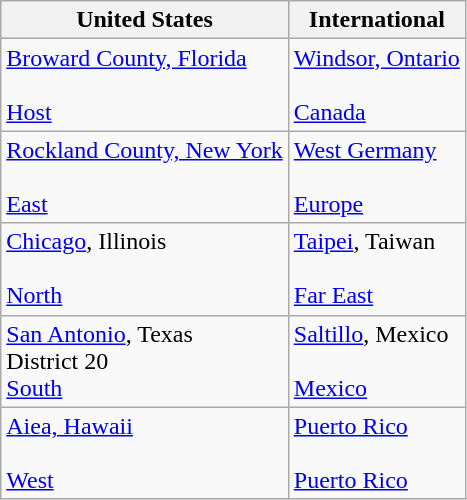<table class="wikitable">
<tr>
<th>United States</th>
<th>International</th>
</tr>
<tr>
<td> <a href='#'>Broward County, Florida</a><br><br><a href='#'>Host</a></td>
<td> <a href='#'>Windsor, Ontario</a><br><br><a href='#'>Canada</a></td>
</tr>
<tr>
<td> <a href='#'>Rockland County, New York</a><br><br><a href='#'>East</a></td>
<td> <a href='#'>West Germany</a><br><br><a href='#'>Europe</a></td>
</tr>
<tr>
<td> <a href='#'>Chicago</a>, Illinois<br><br><a href='#'>North</a></td>
<td> <a href='#'>Taipei</a>, Taiwan<br><br><a href='#'>Far East</a></td>
</tr>
<tr>
<td> <a href='#'>San Antonio</a>, Texas<br>District 20<br><a href='#'>South</a></td>
<td> <a href='#'>Saltillo</a>, Mexico<br><br><a href='#'>Mexico</a></td>
</tr>
<tr>
<td> <a href='#'>Aiea, Hawaii</a><br><br><a href='#'>West</a></td>
<td> <a href='#'>Puerto Rico</a><br><br><a href='#'>Puerto Rico</a></td>
</tr>
</table>
